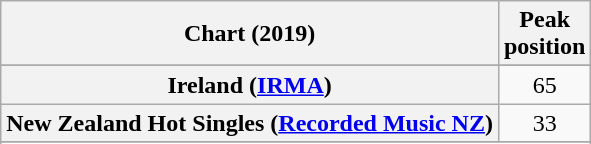<table class="wikitable sortable plainrowheaders" style="text-align:center">
<tr>
<th scope="col">Chart (2019)</th>
<th scope="col">Peak<br>position</th>
</tr>
<tr>
</tr>
<tr>
<th scope="row">Ireland (<a href='#'>IRMA</a>)</th>
<td>65</td>
</tr>
<tr>
<th scope="row">New Zealand Hot Singles (<a href='#'>Recorded Music NZ</a>)</th>
<td>33</td>
</tr>
<tr>
</tr>
<tr>
</tr>
<tr>
</tr>
<tr>
</tr>
<tr>
</tr>
</table>
